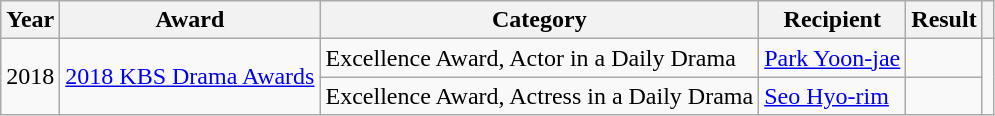<table class="wikitable">
<tr>
<th>Year</th>
<th>Award</th>
<th>Category</th>
<th>Recipient</th>
<th>Result</th>
<th></th>
</tr>
<tr>
<td rowspan="3">2018</td>
<td rowspan="3"><a href='#'>2018 KBS Drama Awards</a></td>
<td>Excellence Award, Actor in a Daily Drama</td>
<td><a href='#'>Park Yoon-jae</a></td>
<td></td>
<td rowspan="3"></td>
</tr>
<tr>
<td>Excellence Award, Actress in a Daily Drama</td>
<td><a href='#'>Seo Hyo-rim</a></td>
<td></td>
</tr>
</table>
